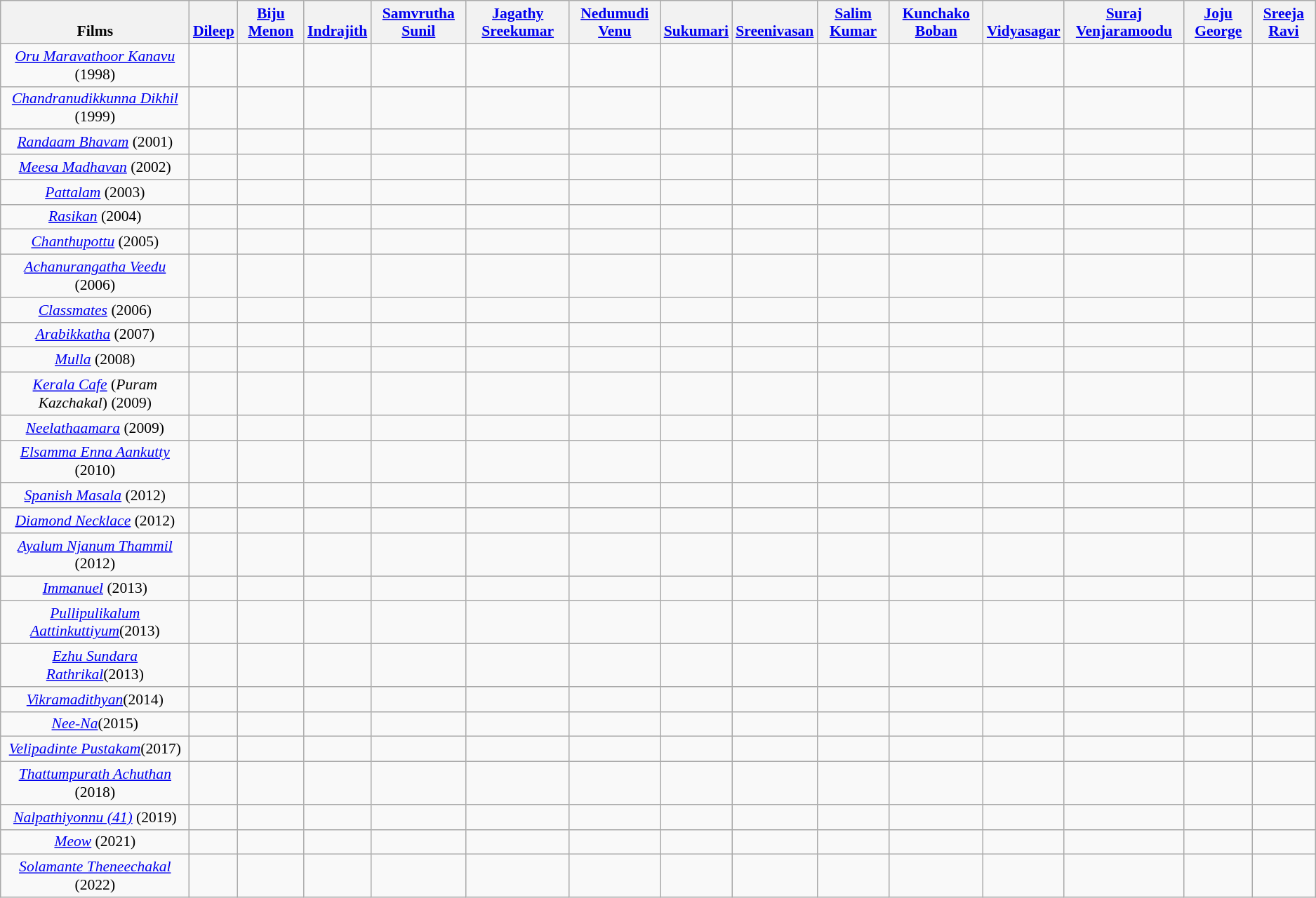<table class="wikitable" style="text-align:center;font-size:90%;">
<tr style="vertical-align:bottom;">
<th>Films</th>
<th><a href='#'>Dileep</a></th>
<th><a href='#'>Biju Menon</a></th>
<th><a href='#'>Indrajith</a></th>
<th><a href='#'>Samvrutha Sunil</a></th>
<th><a href='#'>Jagathy Sreekumar</a></th>
<th><a href='#'>Nedumudi Venu</a></th>
<th><a href='#'>Sukumari</a></th>
<th><a href='#'>Sreenivasan</a></th>
<th><a href='#'>Salim Kumar</a></th>
<th><a href='#'>Kunchako Boban</a></th>
<th><a href='#'>Vidyasagar</a></th>
<th><a href='#'>Suraj Venjaramoodu</a></th>
<th><a href='#'>Joju George</a></th>
<th><a href='#'>Sreeja Ravi</a></th>
</tr>
<tr>
<td><em><a href='#'>Oru Maravathoor Kanavu</a></em> (1998)</td>
<td></td>
<td></td>
<td></td>
<td></td>
<td></td>
<td></td>
<td></td>
<td></td>
<td></td>
<td></td>
<td></td>
<td></td>
<td></td>
<td></td>
</tr>
<tr>
<td><em><a href='#'>Chandranudikkunna Dikhil</a></em> (1999)</td>
<td></td>
<td></td>
<td></td>
<td></td>
<td></td>
<td></td>
<td></td>
<td></td>
<td></td>
<td></td>
<td></td>
<td></td>
<td></td>
<td></td>
</tr>
<tr>
<td><em><a href='#'>Randaam Bhavam</a></em> (2001)</td>
<td></td>
<td></td>
<td></td>
<td></td>
<td></td>
<td></td>
<td></td>
<td></td>
<td></td>
<td></td>
<td></td>
<td></td>
<td></td>
<td></td>
</tr>
<tr>
<td><em><a href='#'>Meesa Madhavan</a></em> (2002)</td>
<td></td>
<td></td>
<td></td>
<td></td>
<td></td>
<td></td>
<td></td>
<td></td>
<td></td>
<td></td>
<td></td>
<td></td>
<td></td>
<td></td>
</tr>
<tr>
<td><em><a href='#'>Pattalam</a></em> (2003)</td>
<td></td>
<td></td>
<td></td>
<td></td>
<td></td>
<td></td>
<td></td>
<td></td>
<td></td>
<td></td>
<td></td>
<td></td>
<td></td>
<td></td>
</tr>
<tr>
<td><em><a href='#'>Rasikan</a></em> (2004)</td>
<td></td>
<td></td>
<td></td>
<td></td>
<td></td>
<td></td>
<td></td>
<td></td>
<td></td>
<td></td>
<td></td>
<td></td>
<td></td>
<td></td>
</tr>
<tr>
<td><em><a href='#'>Chanthupottu</a></em> (2005)</td>
<td></td>
<td></td>
<td></td>
<td></td>
<td></td>
<td></td>
<td></td>
<td></td>
<td></td>
<td></td>
<td></td>
<td></td>
<td></td>
<td></td>
</tr>
<tr>
<td><em><a href='#'>Achanurangatha Veedu</a></em> (2006)</td>
<td></td>
<td></td>
<td></td>
<td></td>
<td></td>
<td></td>
<td></td>
<td></td>
<td></td>
<td></td>
<td></td>
<td></td>
<td></td>
<td></td>
</tr>
<tr>
<td><em><a href='#'>Classmates</a></em> (2006)</td>
<td></td>
<td></td>
<td></td>
<td></td>
<td></td>
<td></td>
<td></td>
<td></td>
<td></td>
<td></td>
<td></td>
<td></td>
<td></td>
<td></td>
</tr>
<tr>
<td><em><a href='#'>Arabikkatha</a></em> (2007)</td>
<td></td>
<td></td>
<td></td>
<td></td>
<td></td>
<td></td>
<td></td>
<td></td>
<td></td>
<td></td>
<td></td>
<td></td>
<td></td>
<td></td>
</tr>
<tr>
<td><em><a href='#'>Mulla</a></em> (2008)</td>
<td></td>
<td></td>
<td></td>
<td></td>
<td></td>
<td></td>
<td></td>
<td></td>
<td></td>
<td></td>
<td></td>
<td></td>
<td></td>
<td></td>
</tr>
<tr>
<td><em><a href='#'>Kerala Cafe</a></em> (<em>Puram Kazchakal</em>) (2009)</td>
<td></td>
<td></td>
<td></td>
<td></td>
<td></td>
<td></td>
<td></td>
<td></td>
<td></td>
<td></td>
<td></td>
<td></td>
<td></td>
<td></td>
</tr>
<tr>
<td><em><a href='#'>Neelathaamara</a></em> (2009)</td>
<td></td>
<td></td>
<td></td>
<td></td>
<td></td>
<td></td>
<td></td>
<td></td>
<td></td>
<td></td>
<td></td>
<td></td>
<td></td>
<td></td>
</tr>
<tr>
<td><em><a href='#'>Elsamma Enna Aankutty</a></em> (2010)</td>
<td></td>
<td></td>
<td></td>
<td></td>
<td></td>
<td></td>
<td></td>
<td></td>
<td></td>
<td></td>
<td></td>
<td></td>
<td></td>
<td></td>
</tr>
<tr>
<td><em><a href='#'>Spanish Masala</a></em> (2012)</td>
<td></td>
<td></td>
<td></td>
<td></td>
<td></td>
<td></td>
<td></td>
<td></td>
<td></td>
<td></td>
<td></td>
<td></td>
<td></td>
<td></td>
</tr>
<tr>
<td><em><a href='#'>Diamond Necklace</a></em> (2012)</td>
<td></td>
<td></td>
<td></td>
<td></td>
<td></td>
<td></td>
<td></td>
<td></td>
<td></td>
<td></td>
<td></td>
<td></td>
<td></td>
<td></td>
</tr>
<tr>
<td><em><a href='#'>Ayalum Njanum Thammil</a></em> (2012)</td>
<td></td>
<td></td>
<td></td>
<td></td>
<td></td>
<td></td>
<td></td>
<td></td>
<td></td>
<td></td>
<td></td>
<td></td>
<td></td>
<td></td>
</tr>
<tr>
<td><em><a href='#'>Immanuel</a></em> (2013)</td>
<td></td>
<td></td>
<td></td>
<td></td>
<td></td>
<td></td>
<td></td>
<td></td>
<td></td>
<td></td>
<td></td>
<td></td>
<td></td>
<td></td>
</tr>
<tr>
<td><em><a href='#'>Pullipulikalum Aattinkuttiyum</a></em>(2013)</td>
<td></td>
<td></td>
<td></td>
<td></td>
<td></td>
<td></td>
<td></td>
<td></td>
<td></td>
<td></td>
<td></td>
<td></td>
<td></td>
<td></td>
</tr>
<tr>
<td><em><a href='#'>Ezhu Sundara Rathrikal</a></em>(2013)</td>
<td></td>
<td></td>
<td></td>
<td></td>
<td></td>
<td></td>
<td></td>
<td></td>
<td></td>
<td></td>
<td></td>
<td></td>
<td></td>
<td></td>
</tr>
<tr>
<td><em><a href='#'>Vikramadithyan</a></em>(2014)</td>
<td></td>
<td></td>
<td></td>
<td></td>
<td></td>
<td></td>
<td></td>
<td></td>
<td></td>
<td></td>
<td></td>
<td></td>
<td></td>
<td></td>
</tr>
<tr>
<td><em> <a href='#'>Nee-Na</a></em>(2015)</td>
<td></td>
<td></td>
<td></td>
<td></td>
<td></td>
<td></td>
<td></td>
<td></td>
<td></td>
<td></td>
<td></td>
<td></td>
<td></td>
<td></td>
</tr>
<tr>
<td><em><a href='#'>Velipadinte Pustakam</a></em>(2017)</td>
<td></td>
<td></td>
<td></td>
<td></td>
<td></td>
<td></td>
<td></td>
<td></td>
<td></td>
<td></td>
<td></td>
<td></td>
<td></td>
<td></td>
</tr>
<tr>
<td><em><a href='#'>Thattumpurath Achuthan</a></em> (2018)</td>
<td></td>
<td></td>
<td></td>
<td></td>
<td></td>
<td></td>
<td></td>
<td></td>
<td></td>
<td></td>
<td></td>
<td></td>
<td></td>
<td></td>
</tr>
<tr>
<td><em><a href='#'>Nalpathiyonnu (41)</a></em> (2019)</td>
<td></td>
<td></td>
<td></td>
<td></td>
<td></td>
<td></td>
<td></td>
<td></td>
<td></td>
<td></td>
<td></td>
<td></td>
<td></td>
<td></td>
</tr>
<tr>
<td><em><a href='#'>Meow</a></em> (2021)</td>
<td></td>
<td></td>
<td></td>
<td></td>
<td></td>
<td></td>
<td></td>
<td></td>
<td></td>
<td></td>
<td></td>
<td></td>
<td></td>
<td></td>
</tr>
<tr>
<td><em><a href='#'>Solamante Theneechakal</a></em> (2022)</td>
<td></td>
<td></td>
<td></td>
<td></td>
<td></td>
<td></td>
<td></td>
<td></td>
<td></td>
<td></td>
<td></td>
<td></td>
<td></td>
<td></td>
</tr>
</table>
